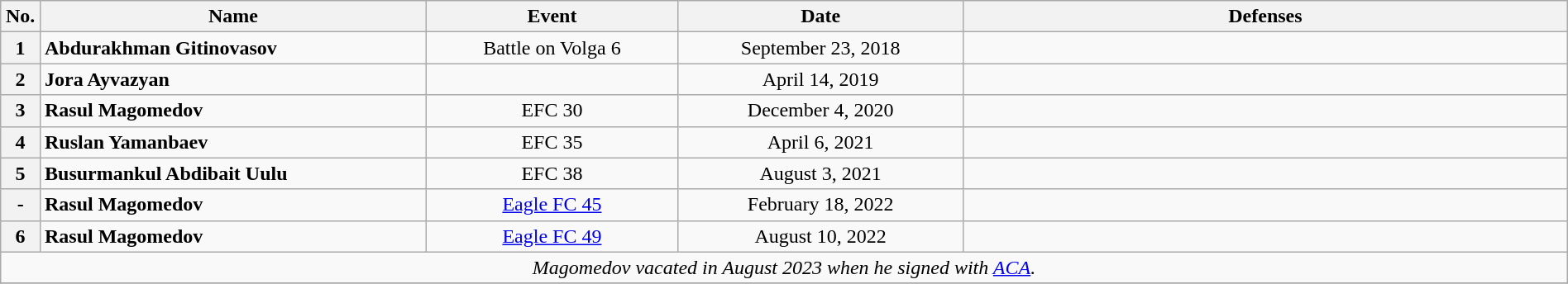<table class="wikitable" width=100%>
<tr>
<th width=1%>No.</th>
<th width=23%>Name</th>
<th width=15%>Event</th>
<th width=17%>Date</th>
<th width=36%>Defenses</th>
</tr>
<tr>
<th>1</th>
<td align=left> <strong>Abdurakhman Gitinovasov</strong><br></td>
<td align=center>Battle on Volga 6<br></td>
<td align=center>September 23, 2018</td>
<td><br></td>
</tr>
<tr>
<th>2</th>
<td align=left> <strong>Jora Ayvazyan</strong></td>
<td align=center><br></td>
<td align=center>April 14, 2019</td>
<td></td>
</tr>
<tr>
<th>3</th>
<td align=left> <strong>Rasul Magomedov</strong></td>
<td align=center>EFC 30<br></td>
<td align=center>December 4, 2020</td>
<td></td>
</tr>
<tr>
<th>4</th>
<td align="left"> <strong>Ruslan Yamanbaev</strong></td>
<td align="center">EFC 35<br></td>
<td align="center">April 6, 2021</td>
<td></td>
</tr>
<tr>
<th>5</th>
<td align="left"> <strong>Busurmankul Abdibait Uulu</strong></td>
<td align="center">EFC 38<br></td>
<td align="center">August 3, 2021</td>
<td></td>
</tr>
<tr>
<th>-</th>
<td align="left"> <strong>Rasul Magomedov</strong><br></td>
<td align="center"><a href='#'>Eagle FC 45</a><br></td>
<td align="center">February 18, 2022</td>
<td></td>
</tr>
<tr>
<th>6</th>
<td align=left> <strong>Rasul Magomedov</strong></td>
<td align=center><a href='#'>Eagle FC 49</a><br></td>
<td align=center>August 10, 2022</td>
<td></td>
</tr>
<tr>
<td colspan="5" align="center"><em>Magomedov vacated in August 2023 when he signed with <a href='#'>ACA</a>.</em> </td>
</tr>
<tr>
</tr>
</table>
